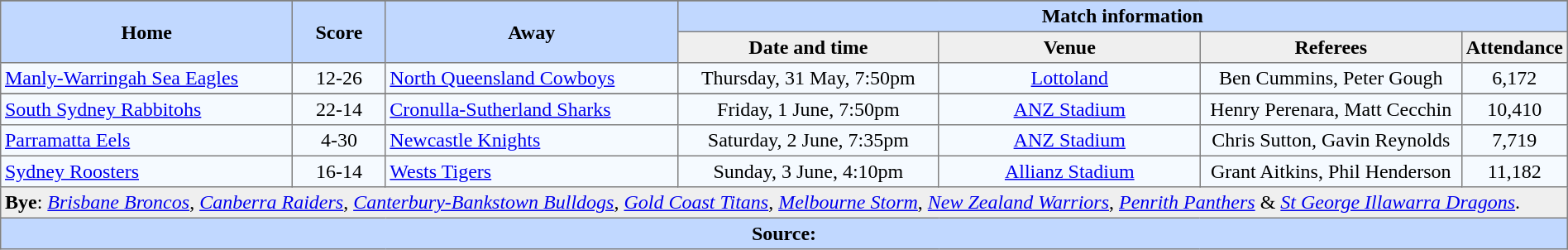<table border="1" cellpadding="3" cellspacing="0" style="border-collapse:collapse; text-align:center; width:100%;">
<tr style="background:#c1d8ff;">
</tr>
<tr style="background:#c1d8ff;">
<th rowspan="2" style="width:19%;">Home</th>
<th rowspan="2" style="width:6%;">Score</th>
<th rowspan="2" style="width:19%;">Away</th>
<th colspan=6>Match information</th>
</tr>
<tr style="background:#efefef;">
<th width=17%>Date and time</th>
<th width=17%>Venue</th>
<th width=17%>Referees</th>
<th width=5%>Attendance</th>
</tr>
<tr style="text-align:center; background:#f5faff;">
<td align="left"> <a href='#'>Manly-Warringah Sea Eagles</a></td>
<td>12-26</td>
<td align="left"> <a href='#'>North Queensland Cowboys</a></td>
<td>Thursday, 31 May, 7:50pm</td>
<td><a href='#'>Lottoland</a></td>
<td>Ben Cummins, Peter Gough</td>
<td>6,172</td>
</tr>
<tr style="background:#c1d8ff;">
</tr>
<tr style="text-align:center; background:#f5faff;">
<td align="left"> <a href='#'>South Sydney Rabbitohs</a></td>
<td>22-14</td>
<td align="left"> <a href='#'>Cronulla-Sutherland Sharks</a></td>
<td>Friday, 1 June, 7:50pm</td>
<td><a href='#'>ANZ Stadium</a></td>
<td>Henry Perenara, Matt Cecchin</td>
<td>10,410</td>
</tr>
<tr style="text-align:center; background:#f5faff;">
<td align="left"> <a href='#'>Parramatta Eels</a></td>
<td>4-30</td>
<td align="left"> <a href='#'>Newcastle Knights</a></td>
<td>Saturday, 2 June, 7:35pm</td>
<td><a href='#'>ANZ Stadium</a></td>
<td>Chris Sutton, Gavin Reynolds</td>
<td>7,719</td>
</tr>
<tr style="text-align:center; background:#f5faff;">
<td align="left"> <a href='#'>Sydney Roosters</a></td>
<td>16-14</td>
<td align="left"> <a href='#'>Wests Tigers</a></td>
<td>Sunday, 3 June, 4:10pm</td>
<td><a href='#'>Allianz Stadium</a></td>
<td>Grant Aitkins, Phil Henderson</td>
<td>11,182</td>
</tr>
<tr style="text-align:center; background:#efefef;">
<td colspan="7" align="left"><strong>Bye</strong>: <em><a href='#'>Brisbane Broncos</a></em>, <em><a href='#'>Canberra Raiders</a></em>, <em><a href='#'>Canterbury-Bankstown Bulldogs</a></em>, <em><a href='#'>Gold Coast Titans</a></em>, <em><a href='#'>Melbourne Storm</a></em>, <em><a href='#'>New Zealand Warriors</a></em>, <em><a href='#'>Penrith Panthers</a></em> & <em><a href='#'>St George Illawarra Dragons</a></em>.</td>
</tr>
<tr style="background:#c1d8ff;">
<th colspan=7>Source:</th>
</tr>
</table>
